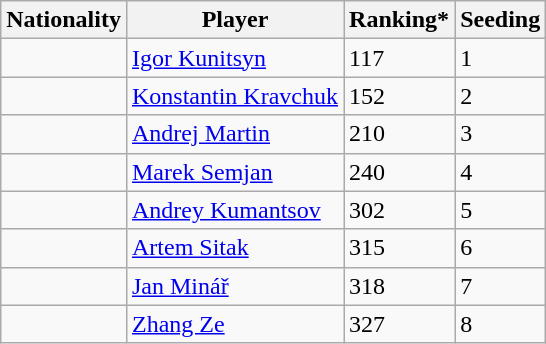<table class="wikitable" border="1">
<tr>
<th>Nationality</th>
<th>Player</th>
<th>Ranking*</th>
<th>Seeding</th>
</tr>
<tr>
<td></td>
<td><a href='#'>Igor Kunitsyn</a></td>
<td>117</td>
<td>1</td>
</tr>
<tr>
<td></td>
<td><a href='#'>Konstantin Kravchuk</a></td>
<td>152</td>
<td>2</td>
</tr>
<tr>
<td></td>
<td><a href='#'>Andrej Martin</a></td>
<td>210</td>
<td>3</td>
</tr>
<tr>
<td></td>
<td><a href='#'>Marek Semjan</a></td>
<td>240</td>
<td>4</td>
</tr>
<tr>
<td></td>
<td><a href='#'>Andrey Kumantsov</a></td>
<td>302</td>
<td>5</td>
</tr>
<tr>
<td></td>
<td><a href='#'>Artem Sitak</a></td>
<td>315</td>
<td>6</td>
</tr>
<tr>
<td></td>
<td><a href='#'>Jan Minář</a></td>
<td>318</td>
<td>7</td>
</tr>
<tr>
<td></td>
<td><a href='#'>Zhang Ze</a></td>
<td>327</td>
<td>8</td>
</tr>
</table>
